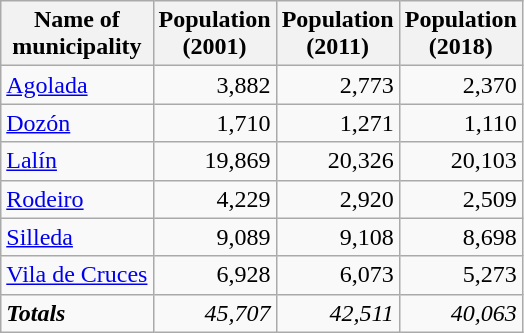<table class="wikitable sortable">
<tr>
<th>Name of<br>municipality</th>
<th>Population<br>(2001)</th>
<th>Population<br>(2011)</th>
<th>Population<br>(2018)</th>
</tr>
<tr>
<td><a href='#'>Agolada</a></td>
<td align="right">3,882</td>
<td align="right">2,773</td>
<td align="right">2,370</td>
</tr>
<tr>
<td><a href='#'>Dozón</a></td>
<td align="right">1,710</td>
<td align="right">1,271</td>
<td align="right">1,110</td>
</tr>
<tr>
<td><a href='#'>Lalín</a></td>
<td align="right">19,869</td>
<td align="right">20,326</td>
<td align="right">20,103</td>
</tr>
<tr>
<td><a href='#'>Rodeiro</a></td>
<td align="right">4,229</td>
<td align="right">2,920</td>
<td align="right">2,509</td>
</tr>
<tr>
<td><a href='#'>Silleda</a></td>
<td align="right">9,089</td>
<td align="right">9,108</td>
<td align="right">8,698</td>
</tr>
<tr>
<td><a href='#'>Vila de Cruces</a></td>
<td align="right">6,928</td>
<td align="right">6,073</td>
<td align="right">5,273</td>
</tr>
<tr>
<td><strong><em>Totals</em></strong></td>
<td align="right"><em>45,707</em></td>
<td align="right"><em>42,511</em></td>
<td align="right"><em>40,063</em></td>
</tr>
</table>
